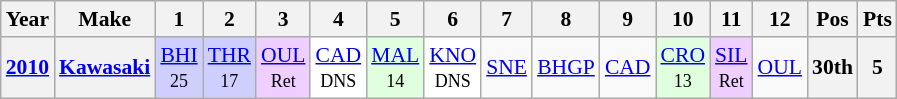<table class="wikitable" style="text-align:center; font-size:90%">
<tr>
<th>Year</th>
<th>Make</th>
<th>1</th>
<th>2</th>
<th>3</th>
<th>4</th>
<th>5</th>
<th>6</th>
<th>7</th>
<th>8</th>
<th>9</th>
<th>10</th>
<th>11</th>
<th>12</th>
<th>Pos</th>
<th>Pts</th>
</tr>
<tr>
<th><a href='#'>2010</a></th>
<th><a href='#'>Kawasaki</a></th>
<td style="background:#CFCFFF;"><a href='#'>BHI</a><br><small>25</small></td>
<td style="background:#CFCFFF;"><a href='#'>THR</a><br><small>17</small></td>
<td style="background:#EFCFFF;"><a href='#'>OUL</a><br><small>Ret</small></td>
<td style="background:#FFFFFF;"><a href='#'>CAD</a><br><small>DNS</small></td>
<td style="background:#DFFFDF;"><a href='#'>MAL</a><br><small>14</small></td>
<td style="background:#FFFFFF;"><a href='#'>KNO</a><br><small>DNS</small></td>
<td><a href='#'>SNE</a><br><small></small></td>
<td><a href='#'>BHGP</a><br><small></small></td>
<td><a href='#'>CAD</a><br><small></small></td>
<td style="background:#DFFFDF;"><a href='#'>CRO</a><br><small>13</small></td>
<td style="background:#EFCFFF;"><a href='#'>SIL</a><br><small>Ret</small></td>
<td><a href='#'>OUL</a><br><small></small></td>
<th>30th</th>
<th>5</th>
</tr>
</table>
